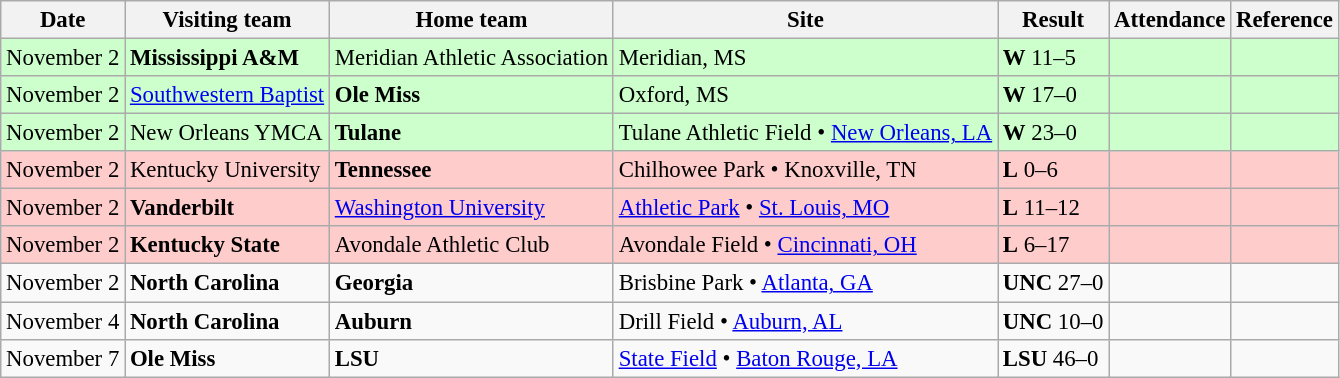<table class="wikitable" style="font-size:95%;">
<tr>
<th>Date</th>
<th>Visiting team</th>
<th>Home team</th>
<th>Site</th>
<th>Result</th>
<th>Attendance</th>
<th class="unsortable">Reference</th>
</tr>
<tr bgcolor=ccffcc>
<td>November 2</td>
<td><strong>Mississippi A&M</strong></td>
<td>Meridian Athletic Association</td>
<td>Meridian, MS</td>
<td><strong>W</strong> 11–5</td>
<td></td>
<td></td>
</tr>
<tr bgcolor=ccffcc>
<td>November 2</td>
<td><a href='#'>Southwestern Baptist</a></td>
<td><strong>Ole Miss</strong></td>
<td>Oxford, MS</td>
<td><strong>W</strong> 17–0</td>
<td></td>
<td></td>
</tr>
<tr bgcolor=ccffcc>
<td>November 2</td>
<td>New Orleans YMCA</td>
<td><strong>Tulane</strong></td>
<td>Tulane Athletic Field • <a href='#'>New Orleans, LA</a></td>
<td><strong>W</strong> 23–0</td>
<td></td>
<td></td>
</tr>
<tr bgcolor=ffcccc>
<td>November 2</td>
<td>Kentucky University</td>
<td><strong>Tennessee</strong></td>
<td>Chilhowee Park • Knoxville, TN</td>
<td><strong>L</strong> 0–6</td>
<td></td>
<td></td>
</tr>
<tr bgcolor=ffcccc>
<td>November 2</td>
<td><strong>Vanderbilt</strong></td>
<td><a href='#'>Washington University</a></td>
<td><a href='#'>Athletic Park</a> • <a href='#'>St. Louis, MO</a></td>
<td><strong>L</strong> 11–12</td>
<td></td>
<td></td>
</tr>
<tr bgcolor=ffcccc>
<td>November 2</td>
<td><strong>Kentucky State</strong></td>
<td>Avondale Athletic Club</td>
<td>Avondale Field • <a href='#'>Cincinnati, OH</a></td>
<td><strong>L</strong> 6–17</td>
<td></td>
<td></td>
</tr>
<tr bgcolor=>
<td>November 2</td>
<td><strong>North Carolina</strong></td>
<td><strong>Georgia</strong></td>
<td>Brisbine Park • <a href='#'>Atlanta, GA</a></td>
<td><strong>UNC</strong> 27–0</td>
<td></td>
<td></td>
</tr>
<tr bgcolor=>
<td>November 4</td>
<td><strong>North Carolina</strong></td>
<td><strong>Auburn</strong></td>
<td>Drill Field • <a href='#'>Auburn, AL</a></td>
<td><strong>UNC</strong> 10–0</td>
<td></td>
<td></td>
</tr>
<tr bgcolor=>
<td>November 7</td>
<td><strong>Ole Miss</strong></td>
<td><strong>LSU</strong></td>
<td><a href='#'>State Field</a> • <a href='#'>Baton Rouge, LA</a></td>
<td><strong>LSU</strong> 46–0</td>
<td></td>
<td></td>
</tr>
</table>
